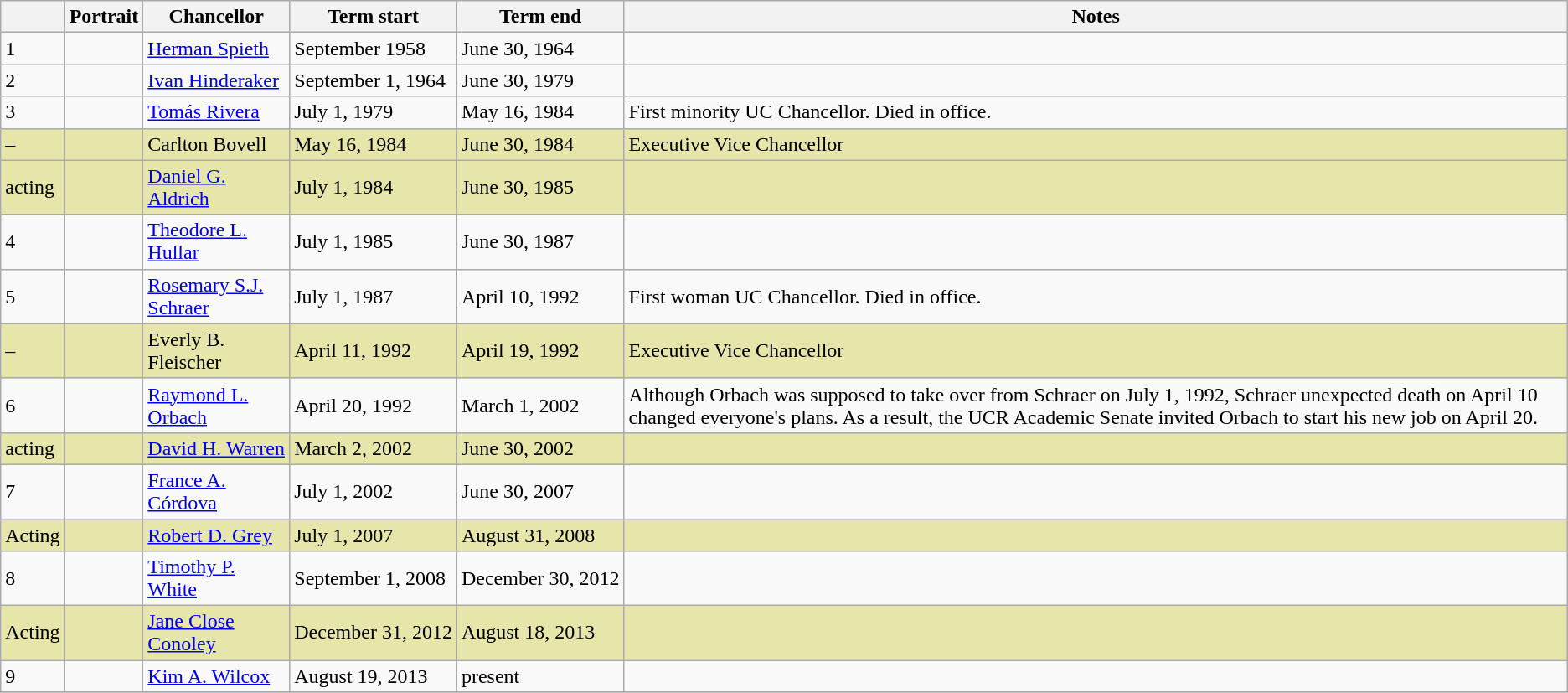<table class=wikitable style="text-align:left">
<tr>
<th></th>
<th>Portrait</th>
<th>Chancellor</th>
<th>Term start</th>
<th>Term end</th>
<th>Notes</th>
</tr>
<tr>
<td>1</td>
<td></td>
<td><a href='#'>Herman Spieth</a></td>
<td>September 1958</td>
<td>June 30, 1964</td>
<td></td>
</tr>
<tr>
<td>2</td>
<td></td>
<td><a href='#'>Ivan Hinderaker</a></td>
<td>September 1, 1964</td>
<td>June 30, 1979</td>
<td></td>
</tr>
<tr>
<td>3</td>
<td></td>
<td><a href='#'>Tomás Rivera</a></td>
<td>July 1, 1979</td>
<td>May 16, 1984</td>
<td> First minority UC Chancellor. Died in office.</td>
</tr>
<tr bgcolor="#e6e6aa">
<td>–</td>
<td></td>
<td>Carlton Bovell</td>
<td>May 16, 1984</td>
<td>June 30, 1984</td>
<td>Executive Vice Chancellor</td>
</tr>
<tr bgcolor="#e6e6aa">
<td>acting</td>
<td></td>
<td><a href='#'>Daniel G. Aldrich</a></td>
<td>July 1, 1984</td>
<td>June 30, 1985</td>
<td></td>
</tr>
<tr>
<td>4</td>
<td></td>
<td><a href='#'>Theodore L. Hullar</a></td>
<td>July 1, 1985</td>
<td>June 30, 1987</td>
<td></td>
</tr>
<tr>
<td>5</td>
<td></td>
<td><a href='#'>Rosemary S.J. Schraer</a></td>
<td>July 1, 1987</td>
<td>April 10, 1992</td>
<td> First woman UC Chancellor. Died in office.</td>
</tr>
<tr bgcolor="#e6e6aa">
<td>–</td>
<td></td>
<td>Everly B. Fleischer</td>
<td>April 11, 1992</td>
<td>April 19, 1992</td>
<td>Executive Vice Chancellor</td>
</tr>
<tr>
<td>6</td>
<td></td>
<td><a href='#'>Raymond L. Orbach</a></td>
<td>April 20, 1992</td>
<td>March 1, 2002</td>
<td>Although Orbach was supposed to take over from Schraer on July 1, 1992, Schraer unexpected death on April 10 changed everyone's plans. As a result, the UCR Academic Senate invited Orbach to start his new job on April 20.</td>
</tr>
<tr bgcolor="#e6e6aa">
<td>acting</td>
<td></td>
<td><a href='#'>David H. Warren</a></td>
<td>March 2, 2002</td>
<td>June 30, 2002</td>
<td></td>
</tr>
<tr>
<td>7</td>
<td></td>
<td><a href='#'>France A. Córdova</a></td>
<td>July 1, 2002</td>
<td>June 30, 2007</td>
<td></td>
</tr>
<tr bgcolor="#e6e6aa">
<td>Acting</td>
<td></td>
<td><a href='#'>Robert D. Grey</a></td>
<td>July 1, 2007</td>
<td>August 31, 2008</td>
<td></td>
</tr>
<tr>
<td>8</td>
<td></td>
<td><a href='#'>Timothy P. White</a></td>
<td>September 1, 2008</td>
<td nowrap>December 30, 2012</td>
<td></td>
</tr>
<tr bgcolor="#e6e6aa">
<td>Acting</td>
<td></td>
<td><a href='#'>Jane Close Conoley</a></td>
<td nowrap>December 31, 2012</td>
<td>August 18, 2013</td>
<td></td>
</tr>
<tr>
<td>9</td>
<td></td>
<td><a href='#'>Kim A. Wilcox</a></td>
<td>August 19, 2013</td>
<td>present</td>
<td></td>
</tr>
<tr>
</tr>
</table>
